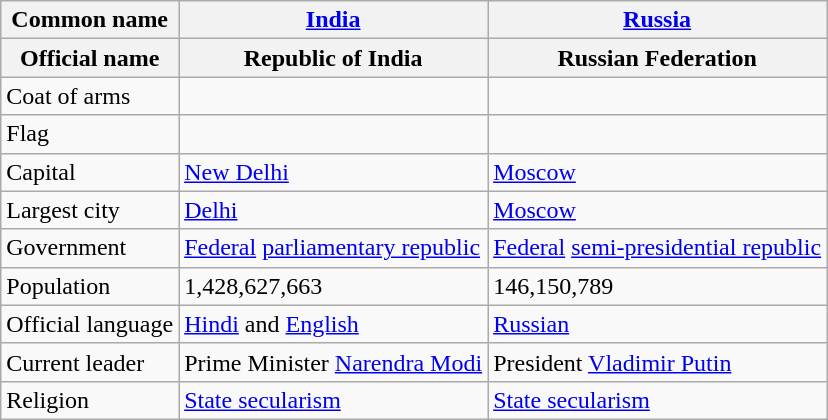<table class="wikitable">
<tr>
<th>Common name</th>
<th><a href='#'>India</a></th>
<th><a href='#'>Russia</a></th>
</tr>
<tr>
<th>Official name</th>
<th>Republic of India</th>
<th>Russian Federation</th>
</tr>
<tr>
<td>Coat of arms</td>
<td></td>
<td></td>
</tr>
<tr>
<td>Flag</td>
<td></td>
<td></td>
</tr>
<tr>
<td>Capital</td>
<td><a href='#'>New Delhi</a></td>
<td><a href='#'>Moscow</a></td>
</tr>
<tr>
<td>Largest city</td>
<td><a href='#'>Delhi</a></td>
<td><a href='#'>Moscow</a></td>
</tr>
<tr>
<td>Government</td>
<td><a href='#'>Federal</a> <a href='#'>parliamentary republic</a></td>
<td><a href='#'>Federal</a> <a href='#'>semi-presidential republic</a></td>
</tr>
<tr>
<td>Population</td>
<td>1,428,627,663</td>
<td>146,150,789</td>
</tr>
<tr>
<td>Official language</td>
<td><a href='#'>Hindi</a> and <a href='#'>English</a></td>
<td><a href='#'>Russian</a></td>
</tr>
<tr>
<td>Current leader</td>
<td>Prime Minister <a href='#'>Narendra Modi</a></td>
<td>President <a href='#'>Vladimir Putin</a></td>
</tr>
<tr>
<td>Religion</td>
<td><a href='#'>State secularism</a></td>
<td><a href='#'>State secularism</a></td>
</tr>
</table>
